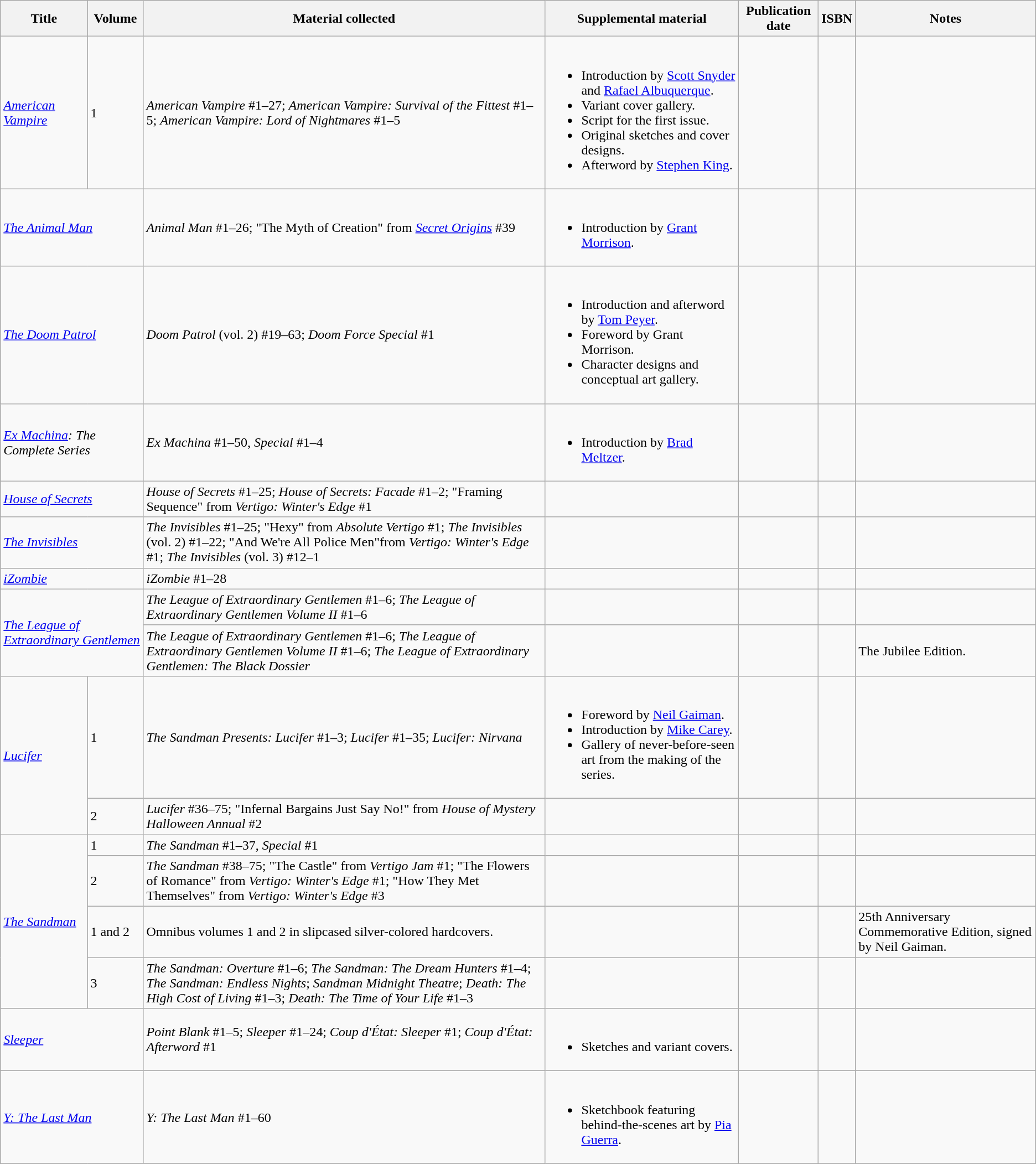<table class="wikitable">
<tr>
<th>Title</th>
<th>Volume</th>
<th>Material collected</th>
<th>Supplemental material</th>
<th>Publication date</th>
<th>ISBN</th>
<th>Notes</th>
</tr>
<tr>
<td><em><a href='#'>American Vampire</a></em></td>
<td>1</td>
<td><em>American Vampire</em> #1–27; <em>American Vampire: Survival of the Fittest</em> #1–5; <em>American Vampire: Lord of Nightmares</em> #1–5</td>
<td><br><ul><li>Introduction by <a href='#'>Scott Snyder</a> and <a href='#'>Rafael Albuquerque</a>.</li><li>Variant cover gallery.</li><li>Script for the first issue.</li><li>Original sketches and cover designs.</li><li>Afterword by <a href='#'>Stephen King</a>.</li></ul></td>
<td></td>
<td></td>
<td></td>
</tr>
<tr>
<td colspan="2"><em><a href='#'>The Animal Man</a></em></td>
<td><em>Animal Man</em> #1–26; "The Myth of Creation" from <em><a href='#'>Secret Origins</a></em> #39</td>
<td><br><ul><li>Introduction by <a href='#'>Grant Morrison</a>.</li></ul></td>
<td></td>
<td></td>
<td></td>
</tr>
<tr>
<td colspan="2"><em><a href='#'>The Doom Patrol</a></em></td>
<td><em>Doom Patrol</em> (vol. 2) #19–63; <em>Doom Force Special</em> #1</td>
<td><br><ul><li>Introduction and afterword by <a href='#'>Tom Peyer</a>.</li><li>Foreword by Grant Morrison.</li><li>Character designs and conceptual art gallery.</li></ul></td>
<td></td>
<td></td>
<td></td>
</tr>
<tr>
<td colspan="2"><em><a href='#'>Ex Machina</a>: The Complete Series</em></td>
<td><em>Ex Machina</em> #1–50, <em>Special</em> #1–4</td>
<td><br><ul><li>Introduction by <a href='#'>Brad Meltzer</a>.</li></ul></td>
<td></td>
<td></td>
<td></td>
</tr>
<tr>
<td colspan="2"><em><a href='#'>House of Secrets</a></em></td>
<td><em>House of Secrets</em> #1–25; <em>House of Secrets: Facade</em> #1–2; "Framing Sequence" from <em>Vertigo: Winter's Edge</em> #1</td>
<td></td>
<td></td>
<td></td>
<td></td>
</tr>
<tr>
<td colspan="2"><em><a href='#'>The Invisibles</a></em></td>
<td><em>The Invisibles</em> #1–25; "Hexy" from <em>Absolute Vertigo</em> #1; <em>The Invisibles</em> (vol. 2) #1–22; "And We're All Police Men"from <em>Vertigo: Winter's Edge</em> #1; <em>The Invisibles</em> (vol. 3) #12–1</td>
<td></td>
<td></td>
<td></td>
<td></td>
</tr>
<tr>
<td colspan="2"><em><a href='#'>iZombie</a></em></td>
<td><em>iZombie</em> #1–28</td>
<td></td>
<td></td>
<td></td>
<td></td>
</tr>
<tr>
<td colspan="2" rowspan="2"><em><a href='#'>The League of Extraordinary Gentlemen</a></em></td>
<td><em>The League of Extraordinary Gentlemen</em> #1–6; <em>The League of Extraordinary Gentlemen Volume II</em> #1–6</td>
<td></td>
<td></td>
<td></td>
<td></td>
</tr>
<tr>
<td><em>The League of Extraordinary Gentlemen</em> #1–6; <em>The League of Extraordinary Gentlemen Volume II</em> #1–6; <em>The League of Extraordinary Gentlemen: The Black Dossier</em></td>
<td></td>
<td></td>
<td></td>
<td>The Jubilee Edition.</td>
</tr>
<tr>
<td rowspan="2"><em><a href='#'>Lucifer</a></em></td>
<td>1</td>
<td><em>The Sandman Presents: Lucifer</em> #1–3; <em>Lucifer</em> #1–35; <em>Lucifer: Nirvana</em></td>
<td><br><ul><li>Foreword by <a href='#'>Neil Gaiman</a>.</li><li>Introduction by <a href='#'>Mike Carey</a>.</li><li>Gallery of never-before-seen art from the making of the series.</li></ul></td>
<td></td>
<td></td>
<td></td>
</tr>
<tr>
<td>2</td>
<td><em>Lucifer</em> #36–75; "Infernal Bargains Just Say No!" from <em>House of Mystery Halloween Annual</em> #2</td>
<td></td>
<td></td>
<td></td>
<td></td>
</tr>
<tr>
<td rowspan="4"><em><a href='#'>The Sandman</a></em></td>
<td>1</td>
<td><em>The Sandman</em> #1–37, <em>Special</em> #1</td>
<td></td>
<td></td>
<td></td>
<td></td>
</tr>
<tr>
<td>2</td>
<td><em>The Sandman</em> #38–75; "The Castle" from <em>Vertigo Jam</em> #1; "The Flowers of Romance" from <em>Vertigo: Winter's Edge</em> #1; "How They Met Themselves" from <em>Vertigo: Winter's Edge</em> #3</td>
<td></td>
<td></td>
<td></td>
<td></td>
</tr>
<tr>
<td>1 and 2</td>
<td>Omnibus volumes 1 and 2 in slipcased silver-colored hardcovers.</td>
<td></td>
<td></td>
<td></td>
<td>25th Anniversary Commemorative Edition, signed by Neil Gaiman.</td>
</tr>
<tr>
<td>3</td>
<td><em>The Sandman: Overture</em> #1–6; <em>The Sandman: The Dream Hunters</em> #1–4; <em>The Sandman: Endless Nights</em>; <em>Sandman Midnight Theatre</em>; <em>Death: The High Cost of Living</em> #1–3; <em>Death: The Time of Your Life</em> #1–3</td>
<td></td>
<td></td>
<td></td>
<td></td>
</tr>
<tr>
<td colspan="2"><em><a href='#'>Sleeper</a></em></td>
<td><em>Point Blank</em> #1–5; <em>Sleeper</em> #1–24; <em>Coup d'État: Sleeper</em> #1; <em>Coup d'État: Afterword</em> #1</td>
<td><br><ul><li>Sketches and variant covers.</li></ul></td>
<td></td>
<td></td>
<td></td>
</tr>
<tr>
<td colspan="2"><em><a href='#'>Y: The Last Man</a></em></td>
<td><em>Y: The Last Man</em> #1–60</td>
<td><br><ul><li>Sketchbook featuring behind-the-scenes art by <a href='#'>Pia Guerra</a>.</li></ul></td>
<td></td>
<td></td>
<td></td>
</tr>
</table>
